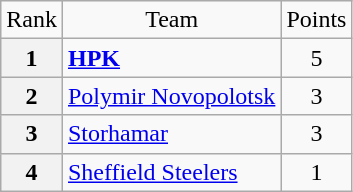<table class="wikitable" style="text-align: center;">
<tr>
<td>Rank</td>
<td>Team</td>
<td>Points</td>
</tr>
<tr>
<th>1</th>
<td style="text-align: left;"> <strong><a href='#'>HPK</a></strong></td>
<td>5</td>
</tr>
<tr>
<th>2</th>
<td style="text-align: left;"> <a href='#'>Polymir Novopolotsk</a></td>
<td>3</td>
</tr>
<tr>
<th>3</th>
<td style="text-align: left;"> <a href='#'>Storhamar</a></td>
<td>3</td>
</tr>
<tr>
<th>4</th>
<td style="text-align: left;"> <a href='#'>Sheffield Steelers</a></td>
<td>1</td>
</tr>
</table>
